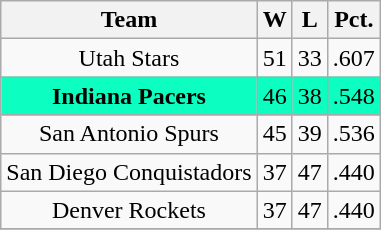<table class="wikitable" style="text-align: center;">
<tr>
<th>Team</th>
<th>W</th>
<th>L</th>
<th>Pct.</th>
</tr>
<tr>
<td>Utah Stars</td>
<td>51</td>
<td>33</td>
<td>.607</td>
</tr>
<tr bgcolor=“ccffcc”>
<td><strong>Indiana Pacers</strong></td>
<td>46</td>
<td>38</td>
<td>.548</td>
</tr>
<tr>
<td>San Antonio Spurs</td>
<td>45</td>
<td>39</td>
<td>.536</td>
</tr>
<tr>
<td>San Diego Conquistadors</td>
<td>37</td>
<td>47</td>
<td>.440</td>
</tr>
<tr>
<td>Denver Rockets</td>
<td>37</td>
<td>47</td>
<td>.440</td>
</tr>
<tr>
</tr>
</table>
